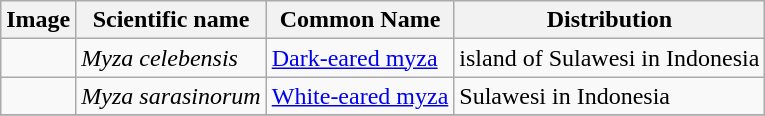<table class="wikitable">
<tr>
<th>Image</th>
<th>Scientific name</th>
<th>Common Name</th>
<th>Distribution</th>
</tr>
<tr>
<td></td>
<td><em>Myza celebensis</em></td>
<td><a href='#'>Dark-eared myza</a></td>
<td>island of Sulawesi in Indonesia</td>
</tr>
<tr>
<td></td>
<td><em>Myza sarasinorum</em></td>
<td><a href='#'>White-eared myza</a></td>
<td>Sulawesi in Indonesia</td>
</tr>
<tr>
</tr>
</table>
